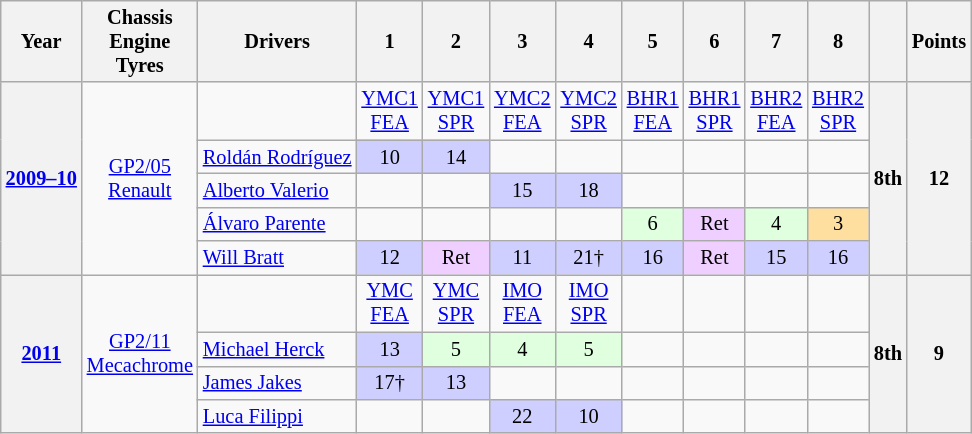<table class="wikitable" style="text-align:center; font-size:85%;">
<tr>
<th>Year</th>
<th>Chassis<br>Engine<br>Tyres</th>
<th>Drivers</th>
<th>1</th>
<th>2</th>
<th>3</th>
<th>4</th>
<th>5</th>
<th>6</th>
<th>7</th>
<th>8</th>
<th></th>
<th>Points</th>
</tr>
<tr>
<th rowspan=5><a href='#'>2009–10</a></th>
<td rowspan=5><a href='#'>GP2/05</a><br><a href='#'>Renault</a><br></td>
<td></td>
<td><a href='#'>YMC1<br>FEA</a></td>
<td><a href='#'>YMC1<br>SPR</a></td>
<td><a href='#'>YMC2<br>FEA</a></td>
<td><a href='#'>YMC2<br>SPR</a></td>
<td><a href='#'>BHR1<br>FEA</a></td>
<td><a href='#'>BHR1<br>SPR</a></td>
<td><a href='#'>BHR2<br>FEA</a></td>
<td><a href='#'>BHR2<br>SPR</a></td>
<th rowspan=5>8th</th>
<th rowspan=5>12</th>
</tr>
<tr>
<td align=left> <a href='#'>Roldán Rodríguez</a></td>
<td bgcolor="#CFCFFF">10</td>
<td bgcolor="#CFCFFF">14</td>
<td></td>
<td></td>
<td></td>
<td></td>
<td></td>
<td></td>
</tr>
<tr>
<td align=left> <a href='#'>Alberto Valerio</a></td>
<td></td>
<td></td>
<td bgcolor="#CFCFFF">15</td>
<td bgcolor="#CFCFFF">18</td>
<td></td>
<td></td>
<td></td>
<td></td>
</tr>
<tr>
<td align=left> <a href='#'>Álvaro Parente</a></td>
<td></td>
<td></td>
<td></td>
<td></td>
<td bgcolor="#DFFFDF">6</td>
<td bgcolor="#EFCFFF">Ret</td>
<td bgcolor="#DFFFDF">4</td>
<td bgcolor="#FFDF9F">3</td>
</tr>
<tr>
<td align=left> <a href='#'>Will Bratt</a></td>
<td bgcolor="#CFCFFF">12</td>
<td bgcolor="#EFCFFF">Ret</td>
<td bgcolor="#CFCFFF">11</td>
<td bgcolor="#CFCFFF">21†</td>
<td bgcolor="#CFCFFF">16</td>
<td bgcolor="#EFCFFF">Ret</td>
<td bgcolor="#CFCFFF">15</td>
<td bgcolor="#CFCFFF">16</td>
</tr>
<tr>
<th rowspan=4><a href='#'>2011</a></th>
<td rowspan=4><a href='#'>GP2/11</a><br><a href='#'>Mecachrome</a><br></td>
<td></td>
<td><a href='#'>YMC<br>FEA</a></td>
<td><a href='#'>YMC<br>SPR</a></td>
<td><a href='#'>IMO<br>FEA</a></td>
<td><a href='#'>IMO<br>SPR</a></td>
<td></td>
<td></td>
<td></td>
<td></td>
<th rowspan=4>8th</th>
<th rowspan=4>9</th>
</tr>
<tr>
<td align="left"> <a href='#'>Michael Herck</a></td>
<td bgcolor="#CFCFFF">13</td>
<td bgcolor="#DFFFDF">5</td>
<td bgcolor="#DFFFDF">4</td>
<td bgcolor="#DFFFDF">5</td>
<td></td>
<td></td>
<td></td>
<td></td>
</tr>
<tr>
<td align="left"> <a href='#'>James Jakes</a></td>
<td bgcolor="#CFCFFF">17†</td>
<td bgcolor="#CFCFFF">13</td>
<td></td>
<td></td>
<td></td>
<td></td>
<td></td>
<td></td>
</tr>
<tr>
<td align="left"> <a href='#'>Luca Filippi</a></td>
<td></td>
<td></td>
<td bgcolor="#CFCFFF">22</td>
<td bgcolor="#CFCFFF">10</td>
<td></td>
<td></td>
<td></td>
<td></td>
</tr>
</table>
